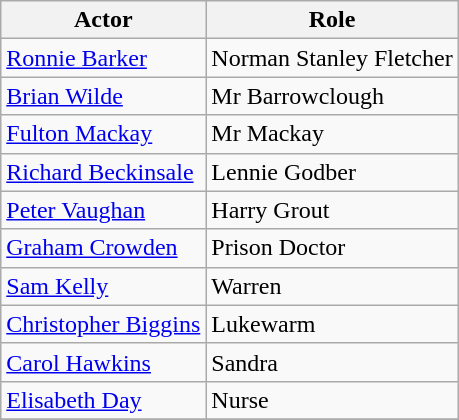<table class="wikitable">
<tr>
<th>Actor</th>
<th>Role</th>
</tr>
<tr>
<td><a href='#'>Ronnie Barker</a></td>
<td>Norman Stanley Fletcher</td>
</tr>
<tr>
<td><a href='#'>Brian Wilde</a></td>
<td>Mr Barrowclough</td>
</tr>
<tr>
<td><a href='#'>Fulton Mackay</a></td>
<td>Mr Mackay</td>
</tr>
<tr>
<td><a href='#'>Richard Beckinsale</a></td>
<td>Lennie Godber</td>
</tr>
<tr>
<td><a href='#'>Peter Vaughan</a></td>
<td>Harry Grout</td>
</tr>
<tr>
<td><a href='#'>Graham Crowden</a></td>
<td>Prison Doctor</td>
</tr>
<tr>
<td><a href='#'>Sam Kelly</a></td>
<td>Warren</td>
</tr>
<tr>
<td><a href='#'>Christopher Biggins</a></td>
<td>Lukewarm</td>
</tr>
<tr>
<td><a href='#'>Carol Hawkins</a></td>
<td>Sandra</td>
</tr>
<tr>
<td><a href='#'>Elisabeth Day</a></td>
<td>Nurse</td>
</tr>
<tr>
</tr>
</table>
